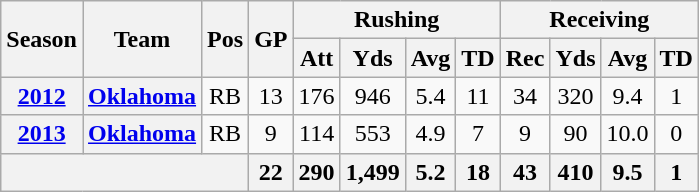<table class="wikitable" style="text-align:center;">
<tr>
<th rowspan="2">Season</th>
<th rowspan="2">Team</th>
<th rowspan="2">Pos</th>
<th rowspan="2">GP</th>
<th colspan="4">Rushing</th>
<th colspan="4">Receiving</th>
</tr>
<tr>
<th>Att</th>
<th>Yds</th>
<th>Avg</th>
<th>TD</th>
<th>Rec</th>
<th>Yds</th>
<th>Avg</th>
<th>TD</th>
</tr>
<tr>
<th><a href='#'>2012</a></th>
<th><a href='#'>Oklahoma</a></th>
<td>RB</td>
<td>13</td>
<td>176</td>
<td>946</td>
<td>5.4</td>
<td>11</td>
<td>34</td>
<td>320</td>
<td>9.4</td>
<td>1</td>
</tr>
<tr>
<th><a href='#'>2013</a></th>
<th><a href='#'>Oklahoma</a></th>
<td>RB</td>
<td>9</td>
<td>114</td>
<td>553</td>
<td>4.9</td>
<td>7</td>
<td>9</td>
<td>90</td>
<td>10.0</td>
<td>0</td>
</tr>
<tr>
<th colspan="3"></th>
<th>22</th>
<th>290</th>
<th>1,499</th>
<th>5.2</th>
<th>18</th>
<th>43</th>
<th>410</th>
<th>9.5</th>
<th>1</th>
</tr>
</table>
